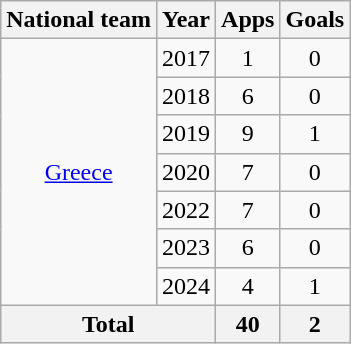<table class="wikitable" style="text-align: center;">
<tr>
<th>National team</th>
<th>Year</th>
<th>Apps</th>
<th>Goals</th>
</tr>
<tr>
<td rowspan="7" valign="center"><a href='#'>Greece</a></td>
<td>2017</td>
<td>1</td>
<td>0</td>
</tr>
<tr>
<td>2018</td>
<td>6</td>
<td>0</td>
</tr>
<tr>
<td>2019</td>
<td>9</td>
<td>1</td>
</tr>
<tr>
<td>2020</td>
<td>7</td>
<td>0</td>
</tr>
<tr>
<td>2022</td>
<td>7</td>
<td>0</td>
</tr>
<tr>
<td>2023</td>
<td>6</td>
<td>0</td>
</tr>
<tr>
<td>2024</td>
<td>4</td>
<td>1</td>
</tr>
<tr>
<th colspan="2">Total</th>
<th>40</th>
<th>2</th>
</tr>
</table>
